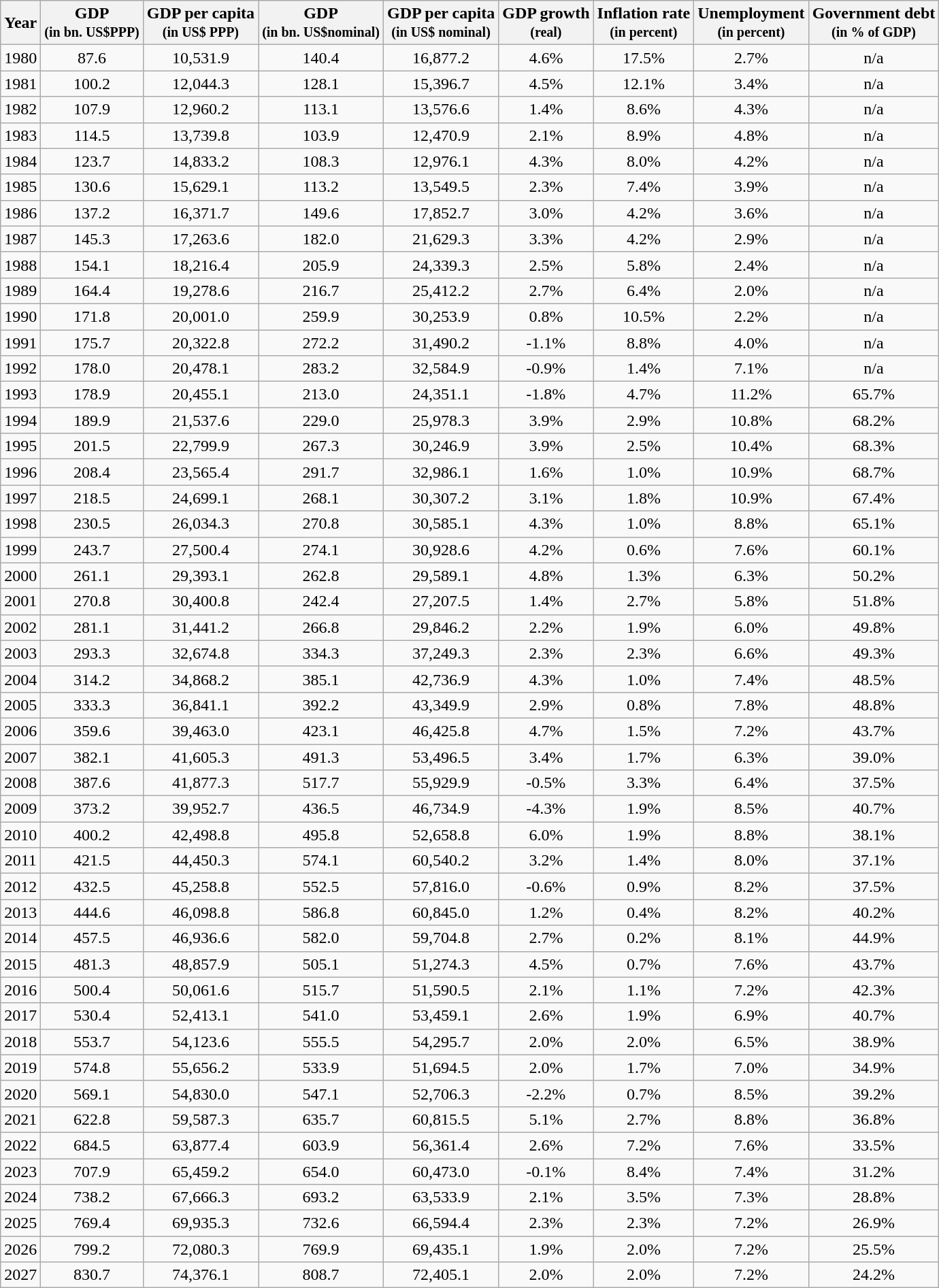<table class="wikitable" style="text-align:center;">
<tr>
<th>Year</th>
<th>GDP<br><small>(in bn. US$PPP)</small></th>
<th>GDP per capita<br><small>(in US$ PPP)</small></th>
<th>GDP<br><small>(in bn. US$nominal)</small></th>
<th>GDP per capita<br><small>(in US$ nominal)</small></th>
<th>GDP growth<br><small>(real)</small></th>
<th>Inflation rate<br><small>(in percent)</small></th>
<th>Unemployment<br><small>(in percent)</small></th>
<th>Government debt<br><small>(in % of GDP)</small></th>
</tr>
<tr>
<td>1980</td>
<td>87.6</td>
<td>10,531.9</td>
<td>140.4</td>
<td>16,877.2</td>
<td>4.6%</td>
<td>17.5%</td>
<td>2.7%</td>
<td>n/a</td>
</tr>
<tr>
<td>1981</td>
<td>100.2</td>
<td>12,044.3</td>
<td>128.1</td>
<td>15,396.7</td>
<td>4.5%</td>
<td>12.1%</td>
<td>3.4%</td>
<td>n/a</td>
</tr>
<tr>
<td>1982</td>
<td>107.9</td>
<td>12,960.2</td>
<td>113.1</td>
<td>13,576.6</td>
<td>1.4%</td>
<td>8.6%</td>
<td>4.3%</td>
<td>n/a</td>
</tr>
<tr>
<td>1983</td>
<td>114.5</td>
<td>13,739.8</td>
<td>103.9</td>
<td>12,470.9</td>
<td>2.1%</td>
<td>8.9%</td>
<td>4.8%</td>
<td>n/a</td>
</tr>
<tr>
<td>1984</td>
<td>123.7</td>
<td>14,833.2</td>
<td>108.3</td>
<td>12,976.1</td>
<td>4.3%</td>
<td>8.0%</td>
<td>4.2%</td>
<td>n/a</td>
</tr>
<tr>
<td>1985</td>
<td>130.6</td>
<td>15,629.1</td>
<td>113.2</td>
<td>13,549.5</td>
<td>2.3%</td>
<td>7.4%</td>
<td>3.9%</td>
<td>n/a</td>
</tr>
<tr>
<td>1986</td>
<td>137.2</td>
<td>16,371.7</td>
<td>149.6</td>
<td>17,852.7</td>
<td>3.0%</td>
<td>4.2%</td>
<td>3.6%</td>
<td>n/a</td>
</tr>
<tr>
<td>1987</td>
<td>145.3</td>
<td>17,263.6</td>
<td>182.0</td>
<td>21,629.3</td>
<td>3.3%</td>
<td>4.2%</td>
<td>2.9%</td>
<td>n/a</td>
</tr>
<tr>
<td>1988</td>
<td>154.1</td>
<td>18,216.4</td>
<td>205.9</td>
<td>24,339.3</td>
<td>2.5%</td>
<td>5.8%</td>
<td>2.4%</td>
<td>n/a</td>
</tr>
<tr>
<td>1989</td>
<td>164.4</td>
<td>19,278.6</td>
<td>216.7</td>
<td>25,412.2</td>
<td>2.7%</td>
<td>6.4%</td>
<td>2.0%</td>
<td>n/a</td>
</tr>
<tr>
<td>1990</td>
<td>171.8</td>
<td>20,001.0</td>
<td>259.9</td>
<td>30,253.9</td>
<td>0.8%</td>
<td>10.5%</td>
<td>2.2%</td>
<td>n/a</td>
</tr>
<tr>
<td>1991</td>
<td>175.7</td>
<td>20,322.8</td>
<td>272.2</td>
<td>31,490.2</td>
<td>-1.1%</td>
<td>8.8%</td>
<td>4.0%</td>
<td>n/a</td>
</tr>
<tr>
<td>1992</td>
<td>178.0</td>
<td>20,478.1</td>
<td>283.2</td>
<td>32,584.9</td>
<td>-0.9%</td>
<td>1.4%</td>
<td>7.1%</td>
<td>n/a</td>
</tr>
<tr>
<td>1993</td>
<td>178.9</td>
<td>20,455.1</td>
<td>213.0</td>
<td>24,351.1</td>
<td>-1.8%</td>
<td>4.7%</td>
<td>11.2%</td>
<td>65.7%</td>
</tr>
<tr>
<td>1994</td>
<td>189.9</td>
<td>21,537.6</td>
<td>229.0</td>
<td>25,978.3</td>
<td>3.9%</td>
<td>2.9%</td>
<td>10.8%</td>
<td>68.2%</td>
</tr>
<tr>
<td>1995</td>
<td>201.5</td>
<td>22,799.9</td>
<td>267.3</td>
<td>30,246.9</td>
<td>3.9%</td>
<td>2.5%</td>
<td>10.4%</td>
<td>68.3%</td>
</tr>
<tr>
<td>1996</td>
<td>208.4</td>
<td>23,565.4</td>
<td>291.7</td>
<td>32,986.1</td>
<td>1.6%</td>
<td>1.0%</td>
<td>10.9%</td>
<td>68.7%</td>
</tr>
<tr>
<td>1997</td>
<td>218.5</td>
<td>24,699.1</td>
<td>268.1</td>
<td>30,307.2</td>
<td>3.1%</td>
<td>1.8%</td>
<td>10.9%</td>
<td>67.4%</td>
</tr>
<tr>
<td>1998</td>
<td>230.5</td>
<td>26,034.3</td>
<td>270.8</td>
<td>30,585.1</td>
<td>4.3%</td>
<td>1.0%</td>
<td>8.8%</td>
<td>65.1%</td>
</tr>
<tr>
<td>1999</td>
<td>243.7</td>
<td>27,500.4</td>
<td>274.1</td>
<td>30,928.6</td>
<td>4.2%</td>
<td>0.6%</td>
<td>7.6%</td>
<td>60.1%</td>
</tr>
<tr>
<td>2000</td>
<td>261.1</td>
<td>29,393.1</td>
<td>262.8</td>
<td>29,589.1</td>
<td>4.8%</td>
<td>1.3%</td>
<td>6.3%</td>
<td>50.2%</td>
</tr>
<tr>
<td>2001</td>
<td>270.8</td>
<td>30,400.8</td>
<td>242.4</td>
<td>27,207.5</td>
<td>1.4%</td>
<td>2.7%</td>
<td>5.8%</td>
<td>51.8%</td>
</tr>
<tr>
<td>2002</td>
<td>281.1</td>
<td>31,441.2</td>
<td>266.8</td>
<td>29,846.2</td>
<td>2.2%</td>
<td>1.9%</td>
<td>6.0%</td>
<td>49.8%</td>
</tr>
<tr>
<td>2003</td>
<td>293.3</td>
<td>32,674.8</td>
<td>334.3</td>
<td>37,249.3</td>
<td>2.3%</td>
<td>2.3%</td>
<td>6.6%</td>
<td>49.3%</td>
</tr>
<tr>
<td>2004</td>
<td>314.2</td>
<td>34,868.2</td>
<td>385.1</td>
<td>42,736.9</td>
<td>4.3%</td>
<td>1.0%</td>
<td>7.4%</td>
<td>48.5%</td>
</tr>
<tr>
<td>2005</td>
<td>333.3</td>
<td>36,841.1</td>
<td>392.2</td>
<td>43,349.9</td>
<td>2.9%</td>
<td>0.8%</td>
<td>7.8%</td>
<td>48.8%</td>
</tr>
<tr>
<td>2006</td>
<td>359.6</td>
<td>39,463.0</td>
<td>423.1</td>
<td>46,425.8</td>
<td>4.7%</td>
<td>1.5%</td>
<td>7.2%</td>
<td>43.7%</td>
</tr>
<tr>
<td>2007</td>
<td>382.1</td>
<td>41,605.3</td>
<td>491.3</td>
<td>53,496.5</td>
<td>3.4%</td>
<td>1.7%</td>
<td>6.3%</td>
<td>39.0%</td>
</tr>
<tr>
<td>2008</td>
<td>387.6</td>
<td>41,877.3</td>
<td>517.7</td>
<td>55,929.9</td>
<td>-0.5%</td>
<td>3.3%</td>
<td>6.4%</td>
<td>37.5%</td>
</tr>
<tr>
<td>2009</td>
<td>373.2</td>
<td>39,952.7</td>
<td>436.5</td>
<td>46,734.9</td>
<td>-4.3%</td>
<td>1.9%</td>
<td>8.5%</td>
<td>40.7%</td>
</tr>
<tr>
<td>2010</td>
<td>400.2</td>
<td>42,498.8</td>
<td>495.8</td>
<td>52,658.8</td>
<td>6.0%</td>
<td>1.9%</td>
<td>8.8%</td>
<td>38.1%</td>
</tr>
<tr>
<td>2011</td>
<td>421.5</td>
<td>44,450.3</td>
<td>574.1</td>
<td>60,540.2</td>
<td>3.2%</td>
<td>1.4%</td>
<td>8.0%</td>
<td>37.1%</td>
</tr>
<tr>
<td>2012</td>
<td>432.5</td>
<td>45,258.8</td>
<td>552.5</td>
<td>57,816.0</td>
<td>-0.6%</td>
<td>0.9%</td>
<td>8.2%</td>
<td>37.5%</td>
</tr>
<tr>
<td>2013</td>
<td>444.6</td>
<td>46,098.8</td>
<td>586.8</td>
<td>60,845.0</td>
<td>1.2%</td>
<td>0.4%</td>
<td>8.2%</td>
<td>40.2%</td>
</tr>
<tr>
<td>2014</td>
<td>457.5</td>
<td>46,936.6</td>
<td>582.0</td>
<td>59,704.8</td>
<td>2.7%</td>
<td>0.2%</td>
<td>8.1%</td>
<td>44.9%</td>
</tr>
<tr>
<td>2015</td>
<td>481.3</td>
<td>48,857.9</td>
<td>505.1</td>
<td>51,274.3</td>
<td>4.5%</td>
<td>0.7%</td>
<td>7.6%</td>
<td>43.7%</td>
</tr>
<tr>
<td>2016</td>
<td>500.4</td>
<td>50,061.6</td>
<td>515.7</td>
<td>51,590.5</td>
<td>2.1%</td>
<td>1.1%</td>
<td>7.2%</td>
<td>42.3%</td>
</tr>
<tr>
<td>2017</td>
<td>530.4</td>
<td>52,413.1</td>
<td>541.0</td>
<td>53,459.1</td>
<td>2.6%</td>
<td>1.9%</td>
<td>6.9%</td>
<td>40.7%</td>
</tr>
<tr>
<td>2018</td>
<td>553.7</td>
<td>54,123.6</td>
<td>555.5</td>
<td>54,295.7</td>
<td>2.0%</td>
<td>2.0%</td>
<td>6.5%</td>
<td>38.9%</td>
</tr>
<tr>
<td>2019</td>
<td>574.8</td>
<td>55,656.2</td>
<td>533.9</td>
<td>51,694.5</td>
<td>2.0%</td>
<td>1.7%</td>
<td>7.0%</td>
<td>34.9%</td>
</tr>
<tr>
<td>2020</td>
<td>569.1</td>
<td>54,830.0</td>
<td>547.1</td>
<td>52,706.3</td>
<td>-2.2%</td>
<td>0.7%</td>
<td>8.5%</td>
<td>39.2%</td>
</tr>
<tr>
<td>2021</td>
<td>622.8</td>
<td>59,587.3</td>
<td>635.7</td>
<td>60,815.5</td>
<td>5.1%</td>
<td>2.7%</td>
<td>8.8%</td>
<td>36.8%</td>
</tr>
<tr>
<td>2022</td>
<td>684.5</td>
<td>63,877.4</td>
<td>603.9</td>
<td>56,361.4</td>
<td>2.6%</td>
<td>7.2%</td>
<td>7.6%</td>
<td>33.5%</td>
</tr>
<tr>
<td>2023</td>
<td>707.9</td>
<td>65,459.2</td>
<td>654.0</td>
<td>60,473.0</td>
<td>-0.1%</td>
<td>8.4%</td>
<td>7.4%</td>
<td>31.2%</td>
</tr>
<tr>
<td>2024</td>
<td>738.2</td>
<td>67,666.3</td>
<td>693.2</td>
<td>63,533.9</td>
<td>2.1%</td>
<td>3.5%</td>
<td>7.3%</td>
<td>28.8%</td>
</tr>
<tr>
<td>2025</td>
<td>769.4</td>
<td>69,935.3</td>
<td>732.6</td>
<td>66,594.4</td>
<td>2.3%</td>
<td>2.3%</td>
<td>7.2%</td>
<td>26.9%</td>
</tr>
<tr>
<td>2026</td>
<td>799.2</td>
<td>72,080.3</td>
<td>769.9</td>
<td>69,435.1</td>
<td>1.9%</td>
<td>2.0%</td>
<td>7.2%</td>
<td>25.5%</td>
</tr>
<tr>
<td>2027</td>
<td>830.7</td>
<td>74,376.1</td>
<td>808.7</td>
<td>72,405.1</td>
<td>2.0%</td>
<td>2.0%</td>
<td>7.2%</td>
<td>24.2%</td>
</tr>
</table>
